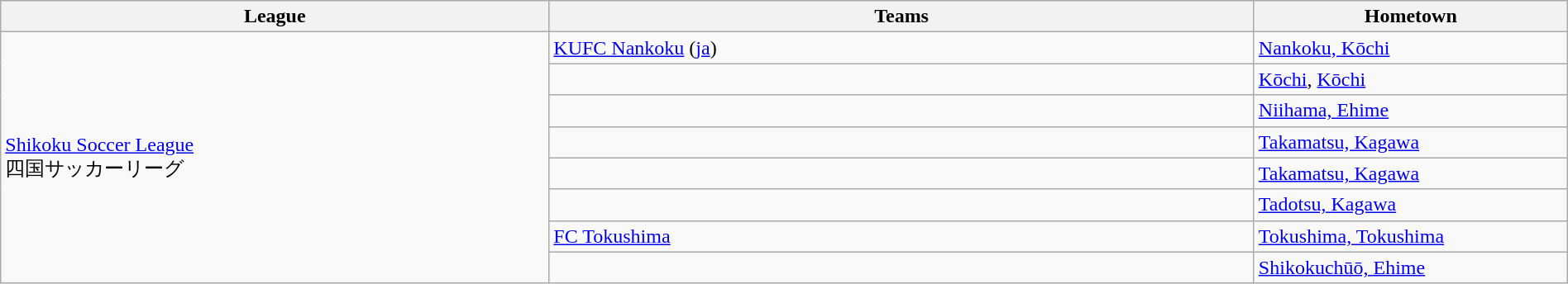<table class="wikitable" width=100%>
<tr>
<th width=35%>League</th>
<th width=45%>Teams</th>
<th width=20%>Hometown</th>
</tr>
<tr>
<td rowspan="8"><a href='#'>Shikoku Soccer League</a><br>四国サッカーリーグ</td>
<td><a href='#'>KUFC Nankoku</a> (<a href='#'>ja</a>)</td>
<td><a href='#'>Nankoku, Kōchi</a></td>
</tr>
<tr>
<td></td>
<td><a href='#'>Kōchi</a>, <a href='#'>Kōchi</a></td>
</tr>
<tr>
<td></td>
<td><a href='#'>Niihama, Ehime</a></td>
</tr>
<tr>
<td></td>
<td><a href='#'>Takamatsu, Kagawa</a></td>
</tr>
<tr>
<td></td>
<td><a href='#'>Takamatsu, Kagawa</a></td>
</tr>
<tr>
<td></td>
<td><a href='#'>Tadotsu, Kagawa</a></td>
</tr>
<tr>
<td><a href='#'>FC Tokushima</a></td>
<td><a href='#'>Tokushima, Tokushima</a></td>
</tr>
<tr>
<td> </td>
<td><a href='#'>Shikokuchūō, Ehime</a></td>
</tr>
</table>
